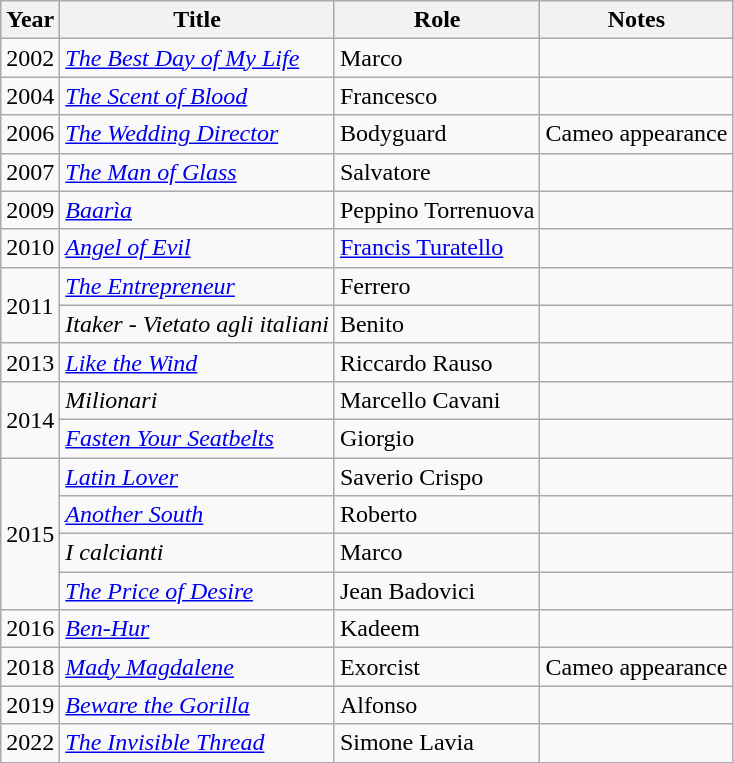<table class="wikitable plainrowheaders sortable">
<tr>
<th scope="col">Year</th>
<th scope="col">Title</th>
<th scope="col">Role</th>
<th scope="col" class="unsortable">Notes</th>
</tr>
<tr>
<td>2002</td>
<td><em><a href='#'>The Best Day of My Life</a></em></td>
<td>Marco</td>
<td></td>
</tr>
<tr>
<td>2004</td>
<td><em><a href='#'>The Scent of Blood</a></em></td>
<td>Francesco</td>
<td></td>
</tr>
<tr>
<td>2006</td>
<td><em><a href='#'>The Wedding Director</a></em></td>
<td>Bodyguard</td>
<td>Cameo appearance</td>
</tr>
<tr>
<td>2007</td>
<td><em><a href='#'>The Man of Glass</a></em></td>
<td>Salvatore</td>
<td></td>
</tr>
<tr>
<td>2009</td>
<td><em><a href='#'>Baarìa</a></em></td>
<td>Peppino Torrenuova</td>
<td></td>
</tr>
<tr>
<td>2010</td>
<td><em><a href='#'>Angel of Evil</a></em></td>
<td><a href='#'>Francis Turatello</a></td>
<td></td>
</tr>
<tr>
<td rowspan="2">2011</td>
<td><em><a href='#'>The Entrepreneur</a></em></td>
<td>Ferrero</td>
<td></td>
</tr>
<tr>
<td><em>Itaker - Vietato agli italiani</em></td>
<td>Benito</td>
<td></td>
</tr>
<tr>
<td>2013</td>
<td><em><a href='#'>Like the Wind</a></em></td>
<td>Riccardo Rauso</td>
<td></td>
</tr>
<tr>
<td rowspan="2">2014</td>
<td><em>Milionari</em></td>
<td>Marcello Cavani</td>
<td></td>
</tr>
<tr>
<td><em><a href='#'>Fasten Your Seatbelts</a></em></td>
<td>Giorgio</td>
<td></td>
</tr>
<tr>
<td rowspan="4">2015</td>
<td><em><a href='#'>Latin Lover</a></em></td>
<td>Saverio Crispo</td>
<td></td>
</tr>
<tr>
<td><em><a href='#'>Another South</a></em></td>
<td>Roberto</td>
<td></td>
</tr>
<tr>
<td><em>I calcianti</em></td>
<td>Marco</td>
<td></td>
</tr>
<tr>
<td><em><a href='#'>The Price of Desire</a></em></td>
<td>Jean Badovici</td>
<td></td>
</tr>
<tr>
<td>2016</td>
<td><em><a href='#'>Ben-Hur</a></em></td>
<td>Kadeem</td>
<td></td>
</tr>
<tr>
<td>2018</td>
<td><em><a href='#'>Mady Magdalene</a></em></td>
<td>Exorcist</td>
<td>Cameo appearance</td>
</tr>
<tr>
<td>2019</td>
<td><em><a href='#'>Beware the Gorilla</a></em></td>
<td>Alfonso</td>
<td></td>
</tr>
<tr>
<td>2022</td>
<td><em><a href='#'>The Invisible Thread</a></em></td>
<td>Simone Lavia</td>
<td></td>
</tr>
</table>
